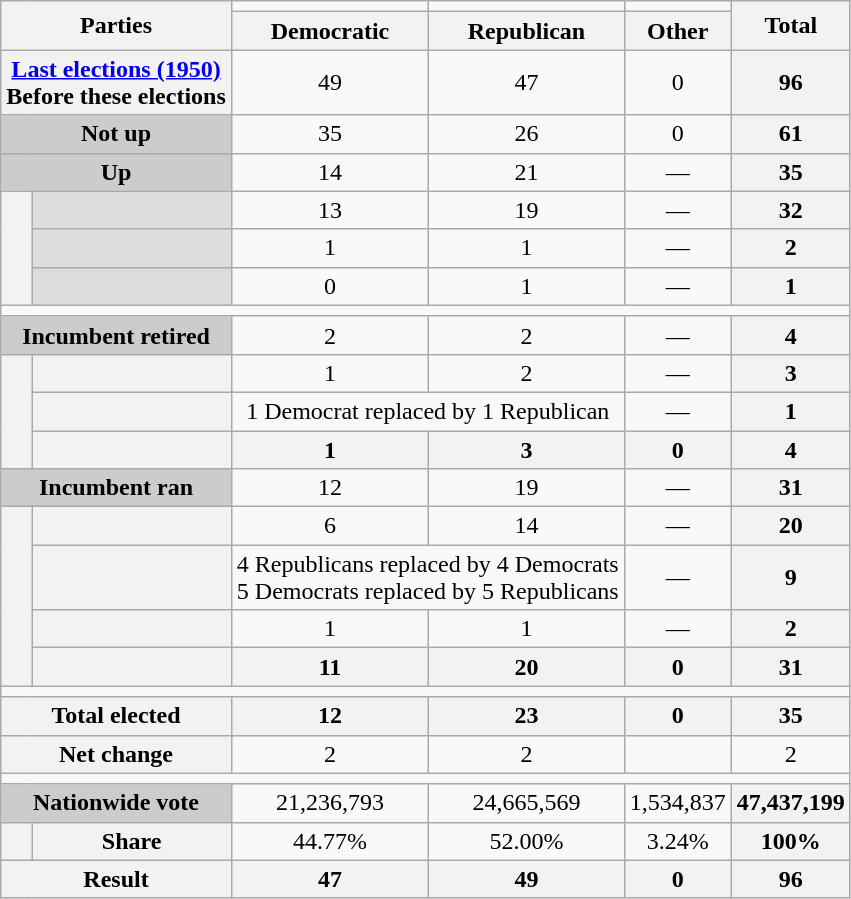<table class=wikitable style=text-align:center>
<tr>
<th colspan=2 rowspan=2>Parties</th>
<td></td>
<td></td>
<td></td>
<th rowspan=2>Total</th>
</tr>
<tr valign=bottom>
<th>Democratic</th>
<th>Republican</th>
<th>Other</th>
</tr>
<tr>
<th colspan=2><a href='#'>Last elections (1950)</a><br>Before these elections</th>
<td>49</td>
<td>47</td>
<td>0</td>
<th>96</th>
</tr>
<tr>
<th colspan=2 style="background:#ccc">Not up</th>
<td>35</td>
<td>26</td>
<td>0</td>
<th>61</th>
</tr>
<tr>
<th colspan=2 style="background:#ccc">Up</th>
<td>14</td>
<td>21</td>
<td>—</td>
<th>35</th>
</tr>
<tr>
<th rowspan=3></th>
<th style="background:#ddd"></th>
<td>13</td>
<td>19</td>
<td>—</td>
<th>32</th>
</tr>
<tr>
<th style="background:#ddd"></th>
<td>1</td>
<td>1</td>
<td>—</td>
<th>2</th>
</tr>
<tr>
<th style="background:#ddd"></th>
<td>0</td>
<td>1</td>
<td>—</td>
<th>1</th>
</tr>
<tr>
<td colspan=100></td>
</tr>
<tr>
<th colspan=2 style="background:#ccc">Incumbent retired</th>
<td>2</td>
<td>2</td>
<td>—</td>
<th>4</th>
</tr>
<tr>
<th rowspan=3></th>
<th></th>
<td>1</td>
<td>2</td>
<td>—</td>
<th>3</th>
</tr>
<tr>
<th></th>
<td colspan=2 >1 Democrat replaced by 1 Republican</td>
<td>—</td>
<th>1</th>
</tr>
<tr>
<th></th>
<th>1</th>
<th>3</th>
<th>0</th>
<th>4</th>
</tr>
<tr>
<th colspan=2 style="background:#ccc">Incumbent ran</th>
<td>12</td>
<td>19</td>
<td>—</td>
<th>31</th>
</tr>
<tr>
<th rowspan=4></th>
<th></th>
<td>6</td>
<td>14</td>
<td>—</td>
<th>20</th>
</tr>
<tr>
<th></th>
<td colspan=2 >4 Republicans replaced by 4 Democrats<br>5 Democrats replaced by 5 Republicans</td>
<td>—</td>
<th>9</th>
</tr>
<tr>
<th></th>
<td>1</td>
<td>1</td>
<td>—</td>
<th>2</th>
</tr>
<tr>
<th></th>
<th>11</th>
<th>20</th>
<th>0</th>
<th>31</th>
</tr>
<tr>
<td colspan=99></td>
</tr>
<tr>
<th colspan=2>Total elected</th>
<th>12</th>
<th>23</th>
<th>0</th>
<th>35</th>
</tr>
<tr>
<th colspan=2>Net change</th>
<td>2</td>
<td>2</td>
<td></td>
<td>2</td>
</tr>
<tr>
<td colspan=99></td>
</tr>
<tr>
<th colspan=2 style="background:#ccc">Nationwide vote</th>
<td>21,236,793</td>
<td>24,665,569</td>
<td>1,534,837</td>
<th>47,437,199</th>
</tr>
<tr>
<th></th>
<th>Share</th>
<td>44.77%</td>
<td>52.00%</td>
<td>3.24%</td>
<th>100%</th>
</tr>
<tr>
<th colspan=2>Result</th>
<th>47</th>
<th>49</th>
<th>0</th>
<th>96</th>
</tr>
</table>
